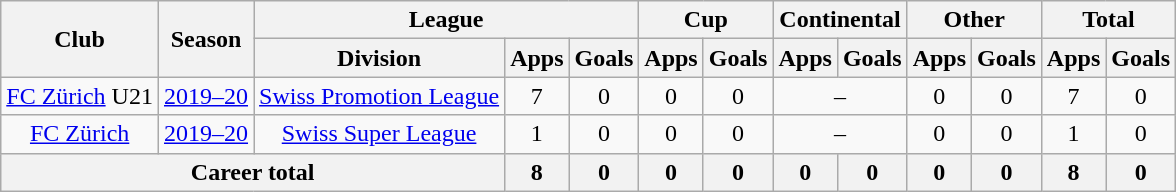<table class="wikitable" style="text-align:center">
<tr>
<th rowspan="2">Club</th>
<th rowspan="2">Season</th>
<th colspan="3">League</th>
<th colspan="2">Cup</th>
<th colspan="2">Continental</th>
<th colspan="2">Other</th>
<th colspan="2">Total</th>
</tr>
<tr>
<th>Division</th>
<th>Apps</th>
<th>Goals</th>
<th>Apps</th>
<th>Goals</th>
<th>Apps</th>
<th>Goals</th>
<th>Apps</th>
<th>Goals</th>
<th>Apps</th>
<th>Goals</th>
</tr>
<tr>
<td><a href='#'>FC Zürich</a> U21</td>
<td><a href='#'>2019–20</a></td>
<td><a href='#'>Swiss Promotion League</a></td>
<td>7</td>
<td>0</td>
<td>0</td>
<td>0</td>
<td colspan="2">–</td>
<td>0</td>
<td>0</td>
<td>7</td>
<td>0</td>
</tr>
<tr>
<td><a href='#'>FC Zürich</a></td>
<td><a href='#'>2019–20</a></td>
<td><a href='#'>Swiss Super League</a></td>
<td>1</td>
<td>0</td>
<td>0</td>
<td>0</td>
<td colspan="2">–</td>
<td>0</td>
<td>0</td>
<td>1</td>
<td>0</td>
</tr>
<tr>
<th colspan="3">Career total</th>
<th>8</th>
<th>0</th>
<th>0</th>
<th>0</th>
<th>0</th>
<th>0</th>
<th>0</th>
<th>0</th>
<th>8</th>
<th>0</th>
</tr>
</table>
